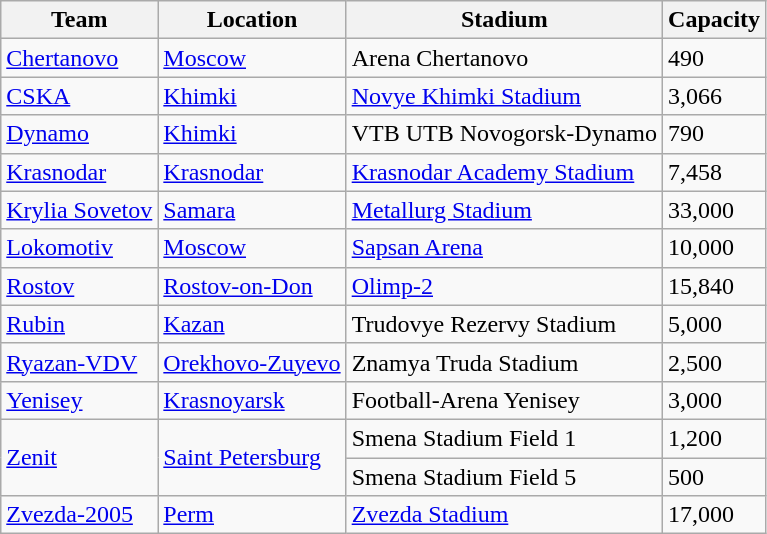<table class="wikitable sortable">
<tr>
<th>Team</th>
<th>Location</th>
<th>Stadium</th>
<th>Capacity</th>
</tr>
<tr>
<td><a href='#'>Chertanovo</a></td>
<td><a href='#'>Moscow</a></td>
<td>Arena Chertanovo</td>
<td>490</td>
</tr>
<tr>
<td><a href='#'>CSKA</a></td>
<td><a href='#'>Khimki</a></td>
<td><a href='#'>Novye Khimki Stadium</a></td>
<td>3,066</td>
</tr>
<tr>
<td><a href='#'>Dynamo</a></td>
<td><a href='#'>Khimki</a></td>
<td>VTB UTB Novogorsk-Dynamo</td>
<td>790</td>
</tr>
<tr>
<td><a href='#'>Krasnodar</a></td>
<td><a href='#'>Krasnodar</a></td>
<td><a href='#'>Krasnodar Academy Stadium</a></td>
<td>7,458</td>
</tr>
<tr>
<td><a href='#'>Krylia Sovetov</a></td>
<td><a href='#'>Samara</a></td>
<td><a href='#'>Metallurg Stadium</a></td>
<td>33,000</td>
</tr>
<tr>
<td><a href='#'>Lokomotiv</a></td>
<td><a href='#'>Moscow</a></td>
<td><a href='#'>Sapsan Arena</a></td>
<td>10,000</td>
</tr>
<tr>
<td><a href='#'>Rostov</a></td>
<td><a href='#'>Rostov-on-Don</a></td>
<td><a href='#'>Olimp-2</a></td>
<td>15,840</td>
</tr>
<tr>
<td><a href='#'>Rubin</a></td>
<td><a href='#'>Kazan</a></td>
<td>Trudovye Rezervy Stadium</td>
<td>5,000</td>
</tr>
<tr>
<td><a href='#'>Ryazan-VDV</a></td>
<td><a href='#'>Orekhovo-Zuyevo</a></td>
<td>Znamya Truda Stadium</td>
<td>2,500</td>
</tr>
<tr>
<td><a href='#'>Yenisey</a></td>
<td><a href='#'>Krasnoyarsk</a></td>
<td>Football-Arena Yenisey</td>
<td>3,000</td>
</tr>
<tr>
<td rowspan=2><a href='#'>Zenit</a></td>
<td rowspan=2><a href='#'>Saint Petersburg</a></td>
<td>Smena Stadium Field 1</td>
<td>1,200</td>
</tr>
<tr>
<td>Smena Stadium Field 5</td>
<td>500</td>
</tr>
<tr>
<td><a href='#'>Zvezda-2005</a></td>
<td><a href='#'>Perm</a></td>
<td><a href='#'>Zvezda Stadium</a></td>
<td>17,000</td>
</tr>
</table>
